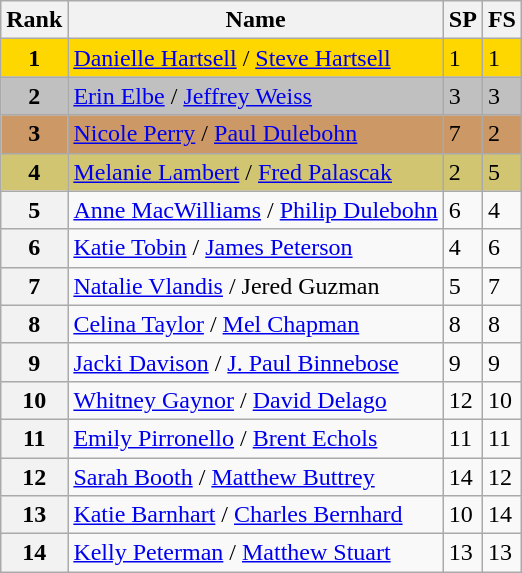<table class="wikitable">
<tr>
<th>Rank</th>
<th>Name</th>
<th>SP</th>
<th>FS</th>
</tr>
<tr bgcolor="gold">
<td align="center"><strong>1</strong></td>
<td><a href='#'>Danielle Hartsell</a> / <a href='#'>Steve Hartsell</a></td>
<td>1</td>
<td>1</td>
</tr>
<tr bgcolor="silver">
<td align="center"><strong>2</strong></td>
<td><a href='#'>Erin Elbe</a> / <a href='#'>Jeffrey Weiss</a></td>
<td>3</td>
<td>3</td>
</tr>
<tr bgcolor="cc9966">
<td align="center"><strong>3</strong></td>
<td><a href='#'>Nicole Perry</a> / <a href='#'>Paul Dulebohn</a></td>
<td>7</td>
<td>2</td>
</tr>
<tr bgcolor="#d1c571">
<td align="center"><strong>4</strong></td>
<td><a href='#'>Melanie Lambert</a> / <a href='#'>Fred Palascak</a></td>
<td>2</td>
<td>5</td>
</tr>
<tr>
<th>5</th>
<td><a href='#'>Anne MacWilliams</a> / <a href='#'>Philip Dulebohn</a></td>
<td>6</td>
<td>4</td>
</tr>
<tr>
<th>6</th>
<td><a href='#'>Katie Tobin</a> / <a href='#'>James Peterson</a></td>
<td>4</td>
<td>6</td>
</tr>
<tr>
<th>7</th>
<td><a href='#'>Natalie Vlandis</a> / Jered Guzman</td>
<td>5</td>
<td>7</td>
</tr>
<tr>
<th>8</th>
<td><a href='#'>Celina Taylor</a> / <a href='#'>Mel Chapman</a></td>
<td>8</td>
<td>8</td>
</tr>
<tr>
<th>9</th>
<td><a href='#'>Jacki Davison</a> / <a href='#'>J. Paul Binnebose</a></td>
<td>9</td>
<td>9</td>
</tr>
<tr>
<th>10</th>
<td><a href='#'>Whitney Gaynor</a> / <a href='#'>David Delago</a></td>
<td>12</td>
<td>10</td>
</tr>
<tr>
<th>11</th>
<td><a href='#'>Emily Pirronello</a> / <a href='#'>Brent Echols</a></td>
<td>11</td>
<td>11</td>
</tr>
<tr>
<th>12</th>
<td><a href='#'>Sarah Booth</a> / <a href='#'>Matthew Buttrey</a></td>
<td>14</td>
<td>12</td>
</tr>
<tr>
<th>13</th>
<td><a href='#'>Katie Barnhart</a> / <a href='#'>Charles Bernhard</a></td>
<td>10</td>
<td>14</td>
</tr>
<tr>
<th>14</th>
<td><a href='#'>Kelly Peterman</a> / <a href='#'>Matthew Stuart</a></td>
<td>13</td>
<td>13</td>
</tr>
</table>
